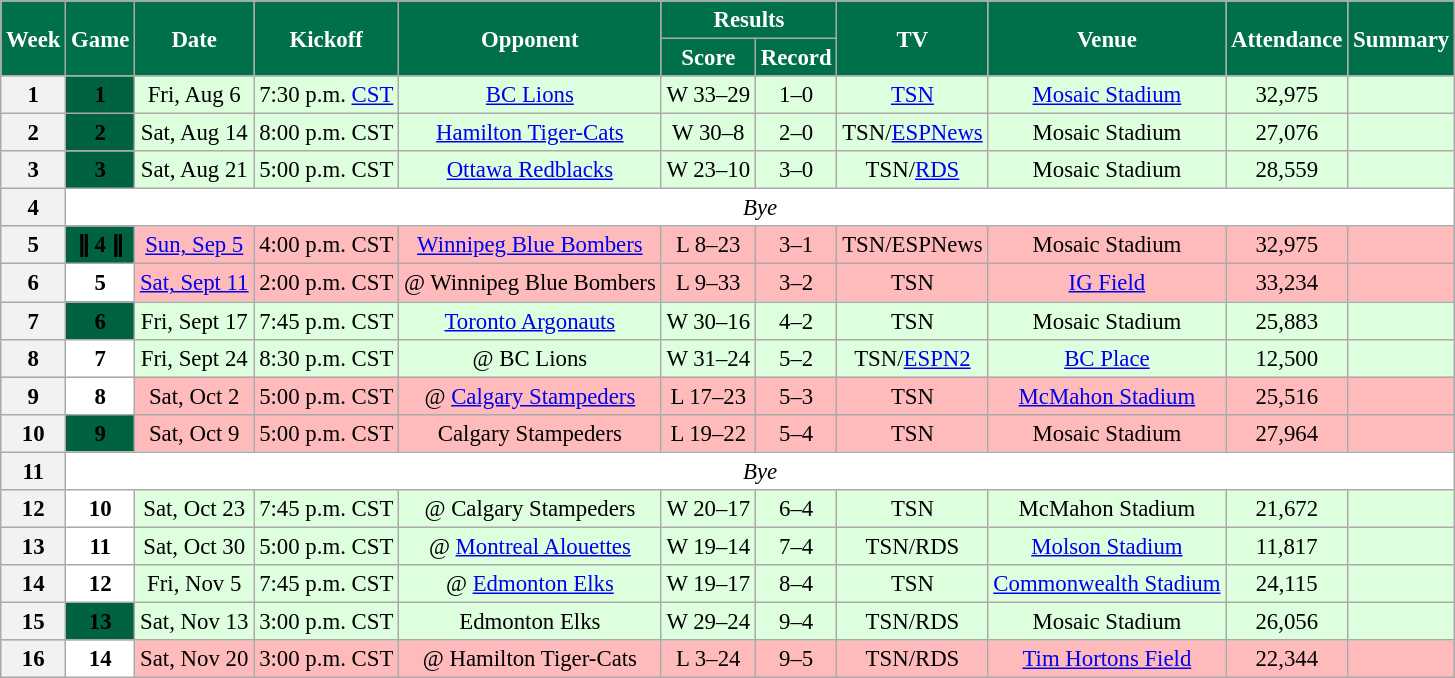<table class="wikitable" style="font-size: 95%;">
<tr>
<th style="background:#00704A;color:White;" rowspan=2>Week</th>
<th style="background:#00704A;color:White;" rowspan=2>Game</th>
<th style="background:#00704A;color:White;" rowspan=2>Date</th>
<th style="background:#00704A;color:White;" rowspan=2>Kickoff</th>
<th style="background:#00704A;color:White;" rowspan=2>Opponent</th>
<th style="background:#00704A;color:White;" colspan=2>Results</th>
<th style="background:#00704A;color:White;" rowspan=2>TV</th>
<th style="background:#00704A;color:White;" rowspan=2>Venue</th>
<th style="background:#00704A;color:White;" rowspan=2>Attendance</th>
<th style="background:#00704A;color:White;" rowspan=2>Summary</th>
</tr>
<tr>
<th style="background:#00704A;color:White;">Score</th>
<th style="background:#00704A;color:White;">Record</th>
</tr>
<tr align="center" bgcolor="#ddffdd">
<th align="center">1</th>
<th style="text-align:center; background:#006241;"><span><strong>1</strong></span></th>
<td align="center">Fri, Aug 6</td>
<td align="center">7:30 p.m. <a href='#'>CST</a></td>
<td align="center"><a href='#'>BC Lions</a></td>
<td align="center">W 33–29</td>
<td align="center">1–0</td>
<td align="center"><a href='#'>TSN</a></td>
<td align="center"><a href='#'>Mosaic Stadium</a></td>
<td align="center">32,975</td>
<td align="center"></td>
</tr>
<tr align="center" bgcolor="#ddffdd">
<th align="center">2</th>
<th style="text-align:center; background:#006241;"><span><strong>2</strong></span></th>
<td align="center">Sat, Aug 14</td>
<td align="center">8:00 p.m. CST</td>
<td align="center"><a href='#'>Hamilton Tiger-Cats</a></td>
<td align="center">W 30–8</td>
<td align="center">2–0</td>
<td align="center">TSN/<a href='#'>ESPNews</a></td>
<td align="center">Mosaic Stadium</td>
<td align="center">27,076</td>
<td align="center"></td>
</tr>
<tr align="center" bgcolor="#ddffdd">
<th align="center">3</th>
<th style="text-align:center; background:#006241;"><span><strong>3</strong></span></th>
<td align="center">Sat, Aug 21</td>
<td align="center">5:00 p.m. CST</td>
<td align="center"><a href='#'>Ottawa Redblacks</a></td>
<td align="center">W 23–10</td>
<td align="center">3–0</td>
<td align="center">TSN/<a href='#'>RDS</a></td>
<td align="center">Mosaic Stadium</td>
<td align="center">28,559</td>
<td align="center"></td>
</tr>
<tr align="center" bgcolor="#ffffff">
<th align="center">4</th>
<td colspan=10 align="center" valign="middle"><em>Bye</em></td>
</tr>
<tr align="center" bgcolor="#ffbbbb">
<th align="center">5</th>
<th style="text-align:center; background:#006241;"><span><strong>ǁ 4 ǁ</strong></span></th>
<td align="center"><a href='#'>Sun, Sep 5</a></td>
<td align="center">4:00 p.m. CST</td>
<td align="center"><a href='#'>Winnipeg Blue Bombers</a></td>
<td align="center">L 8–23</td>
<td align="center">3–1</td>
<td align="center">TSN/ESPNews</td>
<td align="center">Mosaic Stadium</td>
<td align="center">32,975</td>
<td align="center"></td>
</tr>
<tr align="center" bgcolor="#ffbbbb">
<th align="center">6</th>
<th style="text-align:center; background:white;"><span><strong>5</strong></span></th>
<td align="center"><a href='#'>Sat, Sept 11</a></td>
<td align="center">2:00 p.m. CST</td>
<td align="center">@ Winnipeg Blue Bombers</td>
<td align="center">L 9–33</td>
<td align="center">3–2</td>
<td align="center">TSN</td>
<td align="center"><a href='#'>IG Field</a></td>
<td align="center">33,234</td>
<td align="center"></td>
</tr>
<tr align="center" bgcolor="#ddffdd">
<th align="center">7</th>
<th style="text-align:center; background:#006241;"><span><strong>6</strong></span></th>
<td align="center">Fri, Sept 17</td>
<td align="center">7:45 p.m. CST</td>
<td align="center"><a href='#'>Toronto Argonauts</a></td>
<td align="center">W 30–16</td>
<td align="center">4–2</td>
<td align="center">TSN</td>
<td align="center">Mosaic Stadium</td>
<td align="center">25,883</td>
<td align="center"></td>
</tr>
<tr align="center" bgcolor="#ddffdd">
<th align="center">8</th>
<th style="text-align:center; background:white;"><span><strong>7</strong></span></th>
<td align="center">Fri, Sept 24</td>
<td align="center">8:30 p.m. CST</td>
<td align="center">@ BC Lions</td>
<td align="center">W 31–24</td>
<td align="center">5–2</td>
<td align="center">TSN/<a href='#'>ESPN2</a></td>
<td align="center"><a href='#'>BC Place</a></td>
<td align="center">12,500</td>
<td align="center"></td>
</tr>
<tr align="center" bgcolor="#ffbbbb">
<th align="center">9</th>
<th style="text-align:center; background:white;"><span><strong>8</strong></span></th>
<td align="center">Sat, Oct 2</td>
<td align="center">5:00 p.m. CST</td>
<td align="center">@ <a href='#'>Calgary Stampeders</a></td>
<td align="center">L 17–23</td>
<td align="center">5–3</td>
<td align="center">TSN</td>
<td align="center"><a href='#'>McMahon Stadium</a></td>
<td align="center">25,516</td>
<td align="center"></td>
</tr>
<tr align="center" bgcolor="#ffbbbb">
<th align="center">10</th>
<th style="text-align:center; background:#006241;"><span><strong>9</strong></span></th>
<td align="center">Sat, Oct 9</td>
<td align="center">5:00 p.m. CST</td>
<td align="center">Calgary Stampeders</td>
<td align="center">L 19–22</td>
<td align="center">5–4</td>
<td align="center">TSN</td>
<td align="center">Mosaic Stadium</td>
<td align="center">27,964</td>
<td align="center"></td>
</tr>
<tr align="center" bgcolor="#ffffff">
<th align="center">11</th>
<td colspan=10 align="center" valign="middle"><em>Bye</em></td>
</tr>
<tr align="center" bgcolor="#ddffdd">
<th align="center">12</th>
<th style="text-align:center; background:white;"><span><strong>10</strong></span></th>
<td align="center">Sat, Oct 23</td>
<td align="center">7:45 p.m. CST</td>
<td align="center">@ Calgary Stampeders</td>
<td align="center">W 20–17</td>
<td align="center">6–4</td>
<td align="center">TSN</td>
<td align="center">McMahon Stadium</td>
<td align="center">21,672</td>
<td align="center"></td>
</tr>
<tr align="center" bgcolor="#ddffdd">
<th align="center">13</th>
<th style="text-align:center; background:white;"><span><strong>11</strong></span></th>
<td align="center">Sat, Oct 30</td>
<td align="center">5:00 p.m. CST</td>
<td align="center">@ <a href='#'>Montreal Alouettes</a></td>
<td align="center">W 19–14</td>
<td align="center">7–4</td>
<td align="center">TSN/RDS</td>
<td align="center"><a href='#'>Molson Stadium</a></td>
<td align="center">11,817</td>
<td align="center"></td>
</tr>
<tr align="center" bgcolor="#ddffdd">
<th align="center">14</th>
<th style="text-align:center; background:white;"><span><strong>12</strong></span></th>
<td align="center">Fri, Nov 5</td>
<td align="center">7:45 p.m. CST</td>
<td align="center">@ <a href='#'>Edmonton Elks</a></td>
<td align="center">W 19–17</td>
<td align="center">8–4</td>
<td align="center">TSN</td>
<td align="center"><a href='#'>Commonwealth Stadium</a></td>
<td align="center">24,115</td>
<td align="center"></td>
</tr>
<tr align="center" bgcolor="#ddffdd">
<th align="center">15</th>
<th style="text-align:center; background:#006241;"><span><strong>13</strong></span></th>
<td align="center">Sat, Nov 13</td>
<td align="center">3:00 p.m. CST</td>
<td align="center">Edmonton Elks</td>
<td align="center">W 29–24</td>
<td align="center">9–4</td>
<td align="center">TSN/RDS</td>
<td align="center">Mosaic Stadium</td>
<td align="center">26,056</td>
<td align="center"></td>
</tr>
<tr align="center" bgcolor="#ffbbbb">
<th align="center">16</th>
<th style="text-align:center; background:white;"><span><strong>14</strong></span></th>
<td align="center">Sat, Nov 20</td>
<td align="center">3:00 p.m. CST</td>
<td align="center">@ Hamilton Tiger-Cats</td>
<td align="center">L 3–24</td>
<td align="center">9–5</td>
<td align="center">TSN/RDS</td>
<td align="center"><a href='#'>Tim Hortons Field</a></td>
<td align="center">22,344</td>
<td align="center"></td>
</tr>
</table>
